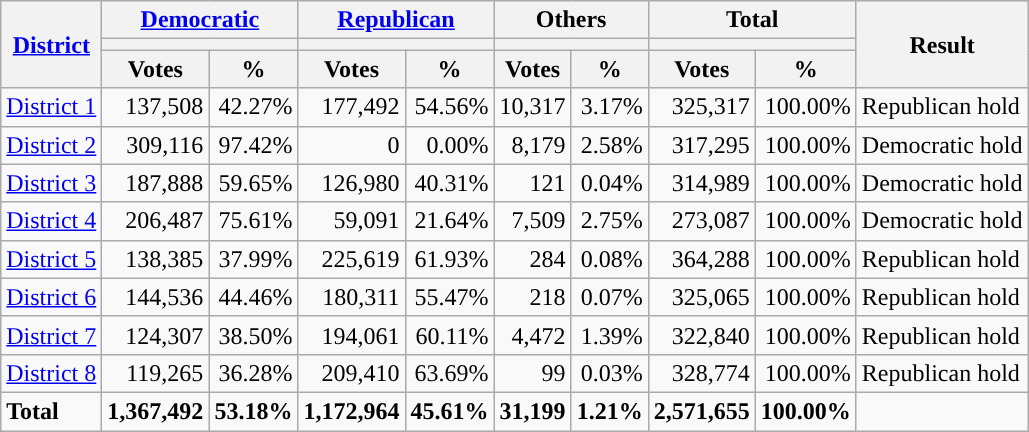<table class="wikitable plainrowheaders sortable" style="font-size:100%; text-align:right;">
<tr>
<th scope=col rowspan=3><a href='#'>District</a></th>
<th scope=col colspan=2><a href='#'>Democratic</a></th>
<th scope=col colspan=2><a href='#'>Republican</a></th>
<th scope=col colspan=2>Others</th>
<th scope=col colspan=2>Total</th>
<th scope=col rowspan=3>Result</th>
</tr>
<tr>
<th scope=col colspan=2 style="background:"></th>
<th scope=col colspan=2 style="background:"></th>
<th scope=col colspan=2></th>
<th scope=col colspan=2></th>
</tr>
<tr>
<th scope=col data-sort-type="number">Votes</th>
<th scope=col data-sort-type="number">%</th>
<th scope=col data-sort-type="number">Votes</th>
<th scope=col data-sort-type="number">%</th>
<th scope=col data-sort-type="number">Votes</th>
<th scope=col data-sort-type="number">%</th>
<th scope=col data-sort-type="number">Votes</th>
<th scope=col data-sort-type="number">%</th>
</tr>
<tr>
<td align=left><a href='#'>District 1</a></td>
<td>137,508</td>
<td>42.27%</td>
<td>177,492</td>
<td>54.56%</td>
<td>10,317</td>
<td>3.17%</td>
<td>325,317</td>
<td>100.00%</td>
<td align=left>Republican hold</td>
</tr>
<tr>
<td align=left><a href='#'>District 2</a></td>
<td>309,116</td>
<td>97.42%</td>
<td>0</td>
<td>0.00%</td>
<td>8,179</td>
<td>2.58%</td>
<td>317,295</td>
<td>100.00%</td>
<td align=left>Democratic hold</td>
</tr>
<tr>
<td align=left><a href='#'>District 3</a></td>
<td>187,888</td>
<td>59.65%</td>
<td>126,980</td>
<td>40.31%</td>
<td>121</td>
<td>0.04%</td>
<td>314,989</td>
<td>100.00%</td>
<td align=left>Democratic hold</td>
</tr>
<tr>
<td align=left><a href='#'>District 4</a></td>
<td>206,487</td>
<td>75.61%</td>
<td>59,091</td>
<td>21.64%</td>
<td>7,509</td>
<td>2.75%</td>
<td>273,087</td>
<td>100.00%</td>
<td align=left>Democratic hold</td>
</tr>
<tr>
<td align=left><a href='#'>District 5</a></td>
<td>138,385</td>
<td>37.99%</td>
<td>225,619</td>
<td>61.93%</td>
<td>284</td>
<td>0.08%</td>
<td>364,288</td>
<td>100.00%</td>
<td align=left>Republican hold</td>
</tr>
<tr>
<td align=left><a href='#'>District 6</a></td>
<td>144,536</td>
<td>44.46%</td>
<td>180,311</td>
<td>55.47%</td>
<td>218</td>
<td>0.07%</td>
<td>325,065</td>
<td>100.00%</td>
<td align=left>Republican hold</td>
</tr>
<tr>
<td align=left><a href='#'>District 7</a></td>
<td>124,307</td>
<td>38.50%</td>
<td>194,061</td>
<td>60.11%</td>
<td>4,472</td>
<td>1.39%</td>
<td>322,840</td>
<td>100.00%</td>
<td align=left>Republican hold</td>
</tr>
<tr>
<td align=left><a href='#'>District 8</a></td>
<td>119,265</td>
<td>36.28%</td>
<td>209,410</td>
<td>63.69%</td>
<td>99</td>
<td>0.03%</td>
<td>328,774</td>
<td>100.00%</td>
<td align=left>Republican hold</td>
</tr>
<tr class="sortbottom" style="font-weight:bold">
<td align=left>Total</td>
<td>1,367,492</td>
<td>53.18%</td>
<td>1,172,964</td>
<td>45.61%</td>
<td>31,199</td>
<td>1.21%</td>
<td>2,571,655</td>
<td>100.00%</td>
<td></td>
</tr>
</table>
